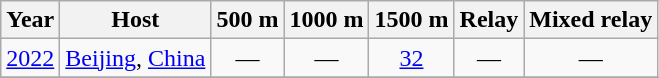<table class="wikitable sortable" style="text-align:center;">
<tr>
<th>Year</th>
<th>Host</th>
<th>500 m</th>
<th>1000 m</th>
<th>1500 m</th>
<th>Relay</th>
<th>Mixed relay</th>
</tr>
<tr>
<td><a href='#'>2022</a></td>
<td style="text-align:left;"> <a href='#'>Beijing</a>, <a href='#'>China</a></td>
<td>—</td>
<td>—</td>
<td><a href='#'>32</a></td>
<td>—</td>
<td>—</td>
</tr>
<tr>
</tr>
</table>
